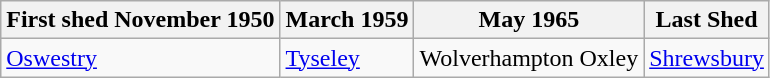<table class="wikitable">
<tr>
<th>First shed November 1950</th>
<th>March 1959</th>
<th>May 1965</th>
<th>Last Shed</th>
</tr>
<tr>
<td><a href='#'>Oswestry</a></td>
<td><a href='#'>Tyseley</a></td>
<td>Wolverhampton Oxley</td>
<td><a href='#'>Shrewsbury</a></td>
</tr>
</table>
